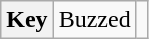<table class="wikitable">
<tr>
<th>Key</th>
<td> Buzzed</td>
<td></td>
</tr>
</table>
